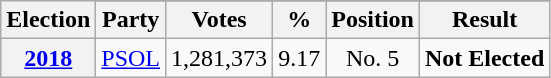<table class="wikitable" style="text-align: center;">
<tr>
<th rowspan="2">Election</th>
</tr>
<tr>
<th>Party</th>
<th>Votes</th>
<th>%</th>
<th>Position</th>
<th>Result</th>
</tr>
<tr>
<th><a href='#'>2018</a></th>
<td><a href='#'>PSOL</a></td>
<td>1,281,373</td>
<td>9.17</td>
<td>No. 5</td>
<td><strong>Not Elected</strong></td>
</tr>
</table>
